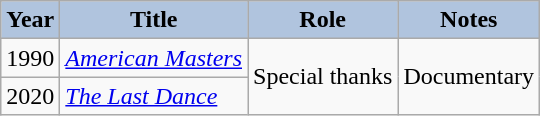<table class="wikitable">
<tr align="center">
<th style="background:#B0C4DE;">Year</th>
<th style="background:#B0C4DE;">Title</th>
<th style="background:#B0C4DE;">Role</th>
<th style="background:#B0C4DE;">Notes</th>
</tr>
<tr>
<td>1990</td>
<td><em><a href='#'>American Masters</a></em></td>
<td rowspan=2>Special thanks</td>
<td rowspan=2>Documentary</td>
</tr>
<tr>
<td>2020</td>
<td><em><a href='#'>The Last Dance</a></em></td>
</tr>
</table>
